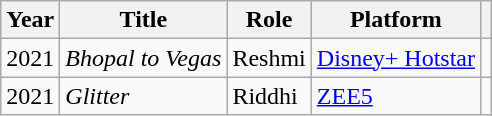<table class="wikitable">
<tr>
<th>Year</th>
<th>Title</th>
<th>Role</th>
<th>Platform</th>
<th></th>
</tr>
<tr>
<td>2021</td>
<td><em>Bhopal to Vegas</em></td>
<td>Reshmi</td>
<td><a href='#'>Disney+ Hotstar</a></td>
<td></td>
</tr>
<tr>
<td>2021</td>
<td><em>Glitter</em></td>
<td>Riddhi</td>
<td><a href='#'>ZEE5</a></td>
<td></td>
</tr>
</table>
